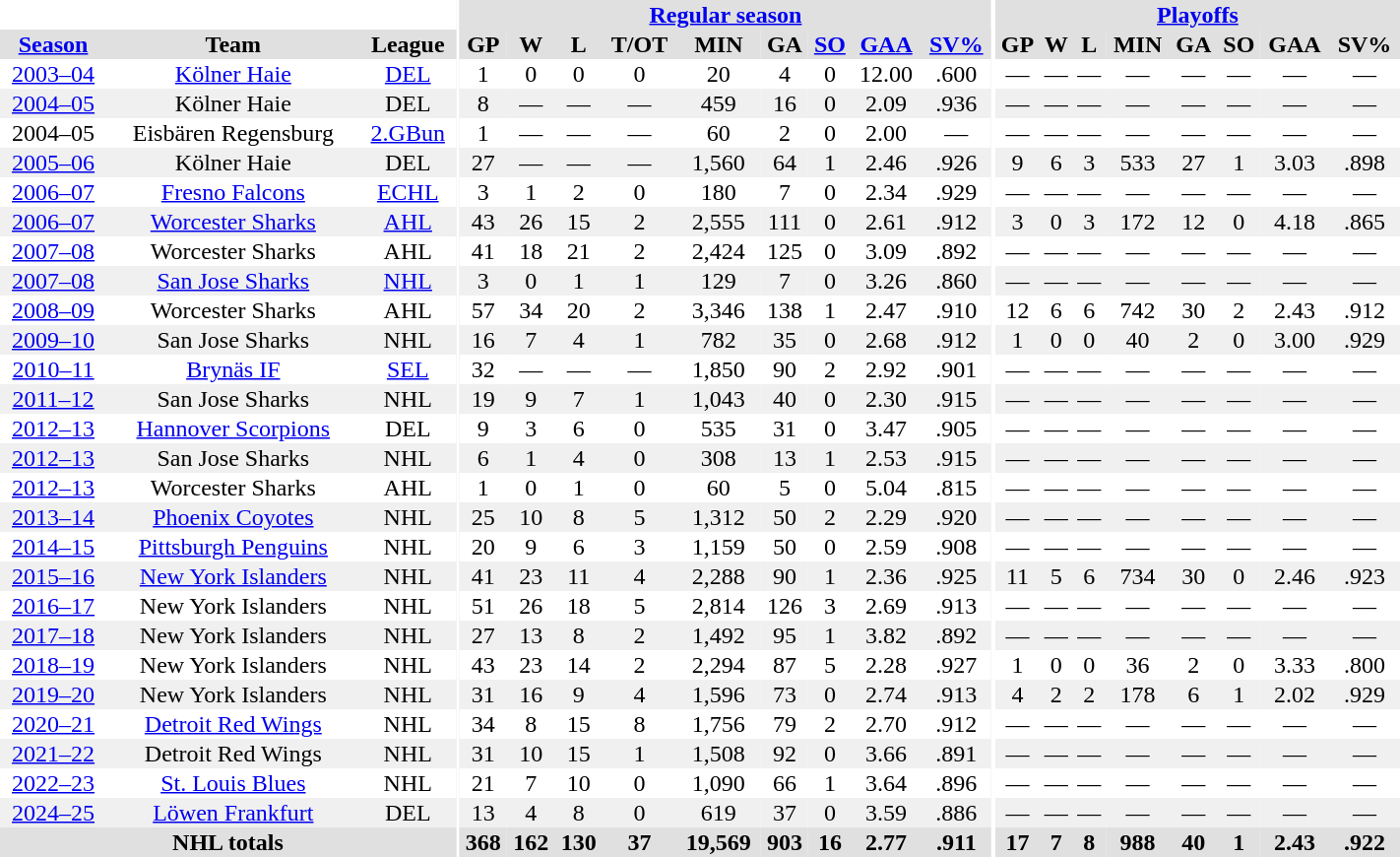<table border="0" cellpadding="1" cellspacing="0" style="text-align:center; width:75%">
<tr ALIGN="center" bgcolor="#e0e0e0">
<th align="center" colspan="3" bgcolor="#ffffff"></th>
<th align="center" rowspan="99" bgcolor="#ffffff"></th>
<th align="center" colspan="9" bgcolor="#e0e0e0"><a href='#'>Regular season</a></th>
<th align="center" rowspan="99" bgcolor="#ffffff"></th>
<th align="center" colspan="8" bgcolor="#e0e0e0"><a href='#'>Playoffs</a></th>
</tr>
<tr ALIGN="center" bgcolor="#e0e0e0">
<th><a href='#'>Season</a></th>
<th>Team</th>
<th>League</th>
<th>GP</th>
<th>W</th>
<th>L</th>
<th>T/OT</th>
<th>MIN</th>
<th>GA</th>
<th><a href='#'>SO</a></th>
<th><a href='#'>GAA</a></th>
<th><a href='#'>SV%</a></th>
<th>GP</th>
<th>W</th>
<th>L</th>
<th>MIN</th>
<th>GA</th>
<th>SO</th>
<th>GAA</th>
<th>SV%</th>
</tr>
<tr align="center">
<td><a href='#'>2003–04</a></td>
<td><a href='#'>Kölner Haie</a></td>
<td><a href='#'>DEL</a></td>
<td>1</td>
<td>0</td>
<td>0</td>
<td>0</td>
<td>20</td>
<td>4</td>
<td>0</td>
<td>12.00</td>
<td>.600</td>
<td>—</td>
<td>—</td>
<td>—</td>
<td>—</td>
<td>—</td>
<td>—</td>
<td>—</td>
<td>—</td>
</tr>
<tr align="center" bgcolor="#f0f0f0">
<td><a href='#'>2004–05</a></td>
<td>Kölner Haie</td>
<td>DEL</td>
<td>8</td>
<td>—</td>
<td>—</td>
<td>—</td>
<td>459</td>
<td>16</td>
<td>0</td>
<td>2.09</td>
<td>.936</td>
<td>—</td>
<td>—</td>
<td>—</td>
<td>—</td>
<td>—</td>
<td>—</td>
<td>—</td>
<td>—</td>
</tr>
<tr align="center">
<td>2004–05</td>
<td>Eisbären Regensburg</td>
<td><a href='#'>2.GBun</a></td>
<td>1</td>
<td>—</td>
<td>—</td>
<td>—</td>
<td>60</td>
<td>2</td>
<td>0</td>
<td>2.00</td>
<td>—</td>
<td>—</td>
<td>—</td>
<td>—</td>
<td>—</td>
<td>—</td>
<td>—</td>
<td>—</td>
<td>—</td>
</tr>
<tr align="center" bgcolor="#f0f0f0">
<td><a href='#'>2005–06</a></td>
<td>Kölner Haie</td>
<td>DEL</td>
<td>27</td>
<td>—</td>
<td>—</td>
<td>—</td>
<td>1,560</td>
<td>64</td>
<td>1</td>
<td>2.46</td>
<td>.926</td>
<td>9</td>
<td>6</td>
<td>3</td>
<td>533</td>
<td>27</td>
<td>1</td>
<td>3.03</td>
<td>.898</td>
</tr>
<tr align="center">
<td><a href='#'>2006–07</a></td>
<td><a href='#'>Fresno Falcons</a></td>
<td><a href='#'>ECHL</a></td>
<td>3</td>
<td>1</td>
<td>2</td>
<td>0</td>
<td>180</td>
<td>7</td>
<td>0</td>
<td>2.34</td>
<td>.929</td>
<td>—</td>
<td>—</td>
<td>—</td>
<td>—</td>
<td>—</td>
<td>—</td>
<td>—</td>
<td>—</td>
</tr>
<tr align="center" bgcolor="#f0f0f0">
<td><a href='#'>2006–07</a></td>
<td><a href='#'>Worcester Sharks</a></td>
<td><a href='#'>AHL</a></td>
<td>43</td>
<td>26</td>
<td>15</td>
<td>2</td>
<td>2,555</td>
<td>111</td>
<td>0</td>
<td>2.61</td>
<td>.912</td>
<td>3</td>
<td>0</td>
<td>3</td>
<td>172</td>
<td>12</td>
<td>0</td>
<td>4.18</td>
<td>.865</td>
</tr>
<tr align="center">
<td><a href='#'>2007–08</a></td>
<td>Worcester Sharks</td>
<td>AHL</td>
<td>41</td>
<td>18</td>
<td>21</td>
<td>2</td>
<td>2,424</td>
<td>125</td>
<td>0</td>
<td>3.09</td>
<td>.892</td>
<td>—</td>
<td>—</td>
<td>—</td>
<td>—</td>
<td>—</td>
<td>—</td>
<td>—</td>
<td>—</td>
</tr>
<tr align="center" bgcolor="#f0f0f0">
<td><a href='#'>2007–08</a></td>
<td><a href='#'>San Jose Sharks</a></td>
<td><a href='#'>NHL</a></td>
<td>3</td>
<td>0</td>
<td>1</td>
<td>1</td>
<td>129</td>
<td>7</td>
<td>0</td>
<td>3.26</td>
<td>.860</td>
<td>—</td>
<td>—</td>
<td>—</td>
<td>—</td>
<td>—</td>
<td>—</td>
<td>—</td>
<td>—</td>
</tr>
<tr align="center">
<td><a href='#'>2008–09</a></td>
<td>Worcester Sharks</td>
<td>AHL</td>
<td>57</td>
<td>34</td>
<td>20</td>
<td>2</td>
<td>3,346</td>
<td>138</td>
<td>1</td>
<td>2.47</td>
<td>.910</td>
<td>12</td>
<td>6</td>
<td>6</td>
<td>742</td>
<td>30</td>
<td>2</td>
<td>2.43</td>
<td>.912</td>
</tr>
<tr align="center" bgcolor="#f0f0f0">
<td><a href='#'>2009–10</a></td>
<td>San Jose Sharks</td>
<td>NHL</td>
<td>16</td>
<td>7</td>
<td>4</td>
<td>1</td>
<td>782</td>
<td>35</td>
<td>0</td>
<td>2.68</td>
<td>.912</td>
<td>1</td>
<td>0</td>
<td>0</td>
<td>40</td>
<td>2</td>
<td>0</td>
<td>3.00</td>
<td>.929</td>
</tr>
<tr align="center">
<td><a href='#'>2010–11</a></td>
<td><a href='#'>Brynäs IF</a></td>
<td><a href='#'>SEL</a></td>
<td>32</td>
<td>—</td>
<td>—</td>
<td>—</td>
<td>1,850</td>
<td>90</td>
<td>2</td>
<td>2.92</td>
<td>.901</td>
<td>—</td>
<td>—</td>
<td>—</td>
<td>—</td>
<td>—</td>
<td>—</td>
<td>—</td>
<td>—</td>
</tr>
<tr align="center" bgcolor="#f0f0f0">
<td><a href='#'>2011–12</a></td>
<td>San Jose Sharks</td>
<td>NHL</td>
<td>19</td>
<td>9</td>
<td>7</td>
<td>1</td>
<td>1,043</td>
<td>40</td>
<td>0</td>
<td>2.30</td>
<td>.915</td>
<td>—</td>
<td>—</td>
<td>—</td>
<td>—</td>
<td>—</td>
<td>—</td>
<td>—</td>
<td>—</td>
</tr>
<tr align="center">
<td><a href='#'>2012–13</a></td>
<td><a href='#'>Hannover Scorpions</a></td>
<td>DEL</td>
<td>9</td>
<td>3</td>
<td>6</td>
<td>0</td>
<td>535</td>
<td>31</td>
<td>0</td>
<td>3.47</td>
<td>.905</td>
<td>—</td>
<td>—</td>
<td>—</td>
<td>—</td>
<td>—</td>
<td>—</td>
<td>—</td>
<td>—</td>
</tr>
<tr align="center" bgcolor="#f0f0f0">
<td><a href='#'>2012–13</a></td>
<td>San Jose Sharks</td>
<td>NHL</td>
<td>6</td>
<td>1</td>
<td>4</td>
<td>0</td>
<td>308</td>
<td>13</td>
<td>1</td>
<td>2.53</td>
<td>.915</td>
<td>—</td>
<td>—</td>
<td>—</td>
<td>—</td>
<td>—</td>
<td>—</td>
<td>—</td>
<td>—</td>
</tr>
<tr align="center">
<td><a href='#'>2012–13</a></td>
<td>Worcester Sharks</td>
<td>AHL</td>
<td>1</td>
<td>0</td>
<td>1</td>
<td>0</td>
<td>60</td>
<td>5</td>
<td>0</td>
<td>5.04</td>
<td>.815</td>
<td>—</td>
<td>—</td>
<td>—</td>
<td>—</td>
<td>—</td>
<td>—</td>
<td>—</td>
<td>—</td>
</tr>
<tr align="center" bgcolor="#f0f0f0">
<td><a href='#'>2013–14</a></td>
<td><a href='#'>Phoenix Coyotes</a></td>
<td>NHL</td>
<td>25</td>
<td>10</td>
<td>8</td>
<td>5</td>
<td>1,312</td>
<td>50</td>
<td>2</td>
<td>2.29</td>
<td>.920</td>
<td>—</td>
<td>—</td>
<td>—</td>
<td>—</td>
<td>—</td>
<td>—</td>
<td>—</td>
<td>—</td>
</tr>
<tr align="center">
<td><a href='#'>2014–15</a></td>
<td><a href='#'>Pittsburgh Penguins</a></td>
<td>NHL</td>
<td>20</td>
<td>9</td>
<td>6</td>
<td>3</td>
<td>1,159</td>
<td>50</td>
<td>0</td>
<td>2.59</td>
<td>.908</td>
<td>—</td>
<td>—</td>
<td>—</td>
<td>—</td>
<td>—</td>
<td>—</td>
<td>—</td>
<td>—</td>
</tr>
<tr align="center" bgcolor="#f0f0f0">
<td><a href='#'>2015–16</a></td>
<td><a href='#'>New York Islanders</a></td>
<td>NHL</td>
<td>41</td>
<td>23</td>
<td>11</td>
<td>4</td>
<td>2,288</td>
<td>90</td>
<td>1</td>
<td>2.36</td>
<td>.925</td>
<td>11</td>
<td>5</td>
<td>6</td>
<td>734</td>
<td>30</td>
<td>0</td>
<td>2.46</td>
<td>.923</td>
</tr>
<tr align="center">
<td><a href='#'>2016–17</a></td>
<td>New York Islanders</td>
<td>NHL</td>
<td>51</td>
<td>26</td>
<td>18</td>
<td>5</td>
<td>2,814</td>
<td>126</td>
<td>3</td>
<td>2.69</td>
<td>.913</td>
<td>—</td>
<td>—</td>
<td>—</td>
<td>—</td>
<td>—</td>
<td>—</td>
<td>—</td>
<td>—</td>
</tr>
<tr align="center" bgcolor="#f0f0f0">
<td><a href='#'>2017–18</a></td>
<td>New York Islanders</td>
<td>NHL</td>
<td>27</td>
<td>13</td>
<td>8</td>
<td>2</td>
<td>1,492</td>
<td>95</td>
<td>1</td>
<td>3.82</td>
<td>.892</td>
<td>—</td>
<td>—</td>
<td>—</td>
<td>—</td>
<td>—</td>
<td>—</td>
<td>—</td>
<td>—</td>
</tr>
<tr align="center">
<td><a href='#'>2018–19</a></td>
<td>New York Islanders</td>
<td>NHL</td>
<td>43</td>
<td>23</td>
<td>14</td>
<td>2</td>
<td>2,294</td>
<td>87</td>
<td>5</td>
<td>2.28</td>
<td>.927</td>
<td>1</td>
<td>0</td>
<td>0</td>
<td>36</td>
<td>2</td>
<td>0</td>
<td>3.33</td>
<td>.800</td>
</tr>
<tr bgcolor="#f0f0f0">
<td><a href='#'>2019–20</a></td>
<td>New York Islanders</td>
<td>NHL</td>
<td>31</td>
<td>16</td>
<td>9</td>
<td>4</td>
<td>1,596</td>
<td>73</td>
<td>0</td>
<td>2.74</td>
<td>.913</td>
<td>4</td>
<td>2</td>
<td>2</td>
<td>178</td>
<td>6</td>
<td>1</td>
<td>2.02</td>
<td>.929</td>
</tr>
<tr align="center">
<td><a href='#'>2020–21</a></td>
<td><a href='#'>Detroit Red Wings</a></td>
<td>NHL</td>
<td>34</td>
<td>8</td>
<td>15</td>
<td>8</td>
<td>1,756</td>
<td>79</td>
<td>2</td>
<td>2.70</td>
<td>.912</td>
<td>—</td>
<td>—</td>
<td>—</td>
<td>—</td>
<td>—</td>
<td>—</td>
<td>—</td>
<td>—</td>
</tr>
<tr align="center" bgcolor="#f0f0f0">
<td><a href='#'>2021–22</a></td>
<td>Detroit Red Wings</td>
<td>NHL</td>
<td>31</td>
<td>10</td>
<td>15</td>
<td>1</td>
<td>1,508</td>
<td>92</td>
<td>0</td>
<td>3.66</td>
<td>.891</td>
<td>—</td>
<td>—</td>
<td>—</td>
<td>—</td>
<td>—</td>
<td>—</td>
<td>—</td>
<td>—</td>
</tr>
<tr align="center">
<td><a href='#'>2022–23</a></td>
<td><a href='#'>St. Louis Blues</a></td>
<td>NHL</td>
<td>21</td>
<td>7</td>
<td>10</td>
<td>0</td>
<td>1,090</td>
<td>66</td>
<td>1</td>
<td>3.64</td>
<td>.896</td>
<td>—</td>
<td>—</td>
<td>—</td>
<td>—</td>
<td>—</td>
<td>—</td>
<td>—</td>
<td>—</td>
</tr>
<tr align="center" bgcolor="#f0f0f0">
<td><a href='#'>2024–25</a></td>
<td><a href='#'>Löwen Frankfurt</a></td>
<td>DEL</td>
<td>13</td>
<td>4</td>
<td>8</td>
<td>0</td>
<td>619</td>
<td>37</td>
<td>0</td>
<td>3.59</td>
<td>.886</td>
<td>—</td>
<td>—</td>
<td>—</td>
<td>—</td>
<td>—</td>
<td>—</td>
<td>—</td>
<td>—</td>
</tr>
<tr align="center" bgcolor="#e0e0e0" style="font-weight:bold;">
<td colspan="3">NHL totals</td>
<td>368</td>
<td>162</td>
<td>130</td>
<td>37</td>
<td>19,569</td>
<td>903</td>
<td>16</td>
<td>2.77</td>
<td>.911</td>
<td>17</td>
<td>7</td>
<td>8</td>
<td>988</td>
<td>40</td>
<td>1</td>
<td>2.43</td>
<td>.922</td>
</tr>
</table>
